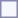<table style="border:1px solid #8888aa; background-color:#f7f8ff; padding:5px; font-size:95%; margin: 0px 12px 12px 0px;">
</table>
